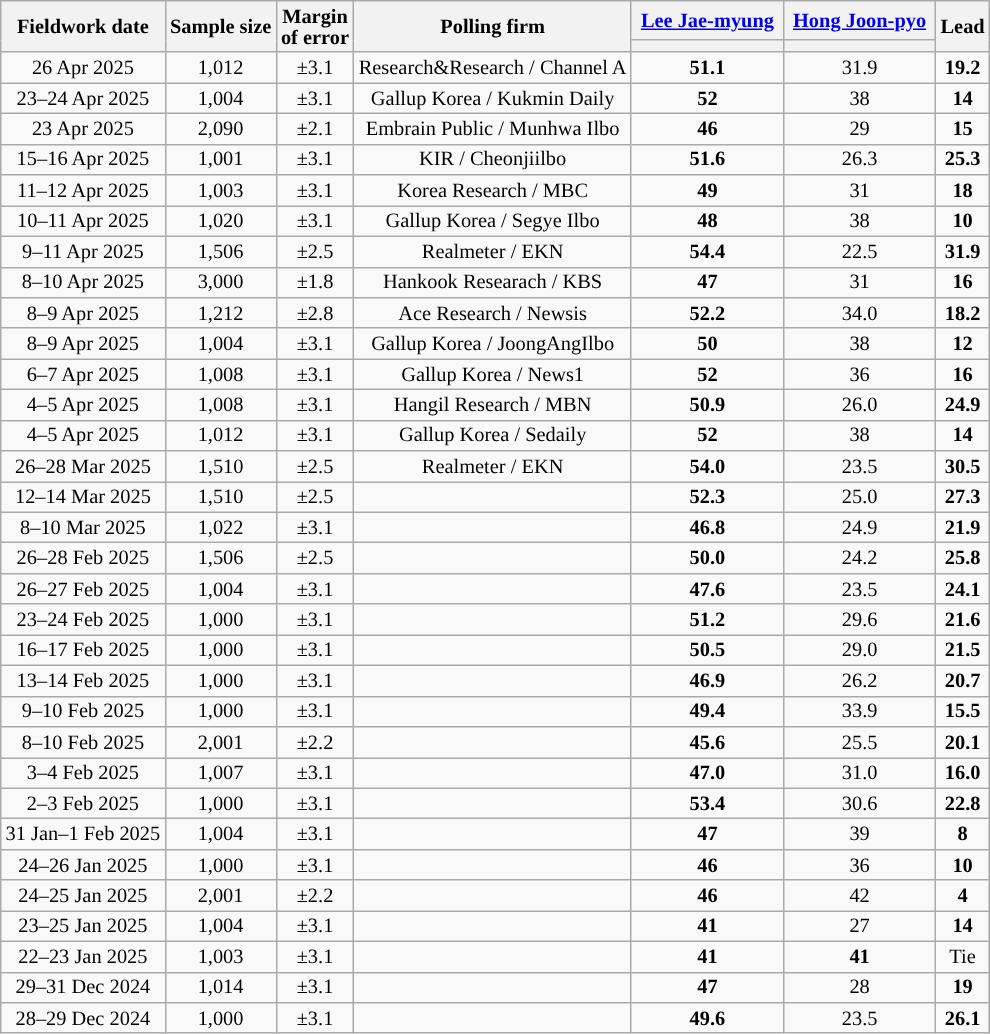<table class="wikitable tpl-blanktable sortable tpl-blanktable mw-collapsible" style="text-align:center; font-size:85%; line-height:14px">
<tr>
<th class="unsortable" rowspan="2">Fieldwork date</th>
<th class="unsortable" rowspan="2">Sample size</th>
<th class="unsortable" rowspan="2">Margin<br>of error</th>
<th class="unsortable" rowspan="2">Polling firm</th>
<th class="unsortable" colspan="1" style="width:95px"><a href='#'>Lee Jae-myung</a></th>
<th class="unsortable" colspan="1" style="width:95px"><a href='#'>Hong Joon-pyo</a></th>
<th rowspan="2" class="unsortable">Lead</th>
</tr>
<tr>
<th colspan="1" style="background:"></th>
<th colspan="1" style="background:"></th>
</tr>
<tr>
<td data-sort-value="2025-4-26">26 Apr 2025</td>
<td>1,012</td>
<td>±3.1</td>
<td>Research&Research / Channel A</td>
<td><strong>51.1</strong></td>
<td>31.9</td>
<td style="background:"><strong>19.2</strong></td>
</tr>
<tr>
<td data-sort-value="2025-4-24">23–24 Apr 2025</td>
<td>1,004</td>
<td>±3.1</td>
<td>Gallup Korea / Kukmin Daily</td>
<td><strong>52</strong></td>
<td>38</td>
<td style="background:"><strong>14</strong></td>
</tr>
<tr>
<td data-sort-value="2025-4-23">23 Apr 2025</td>
<td>2,090</td>
<td>±2.1</td>
<td>Embrain Public / Munhwa Ilbo</td>
<td><strong>46</strong></td>
<td>29</td>
<td style="background:"><strong>15</strong></td>
</tr>
<tr>
<td data-sort-value="2025-4-16">15–16 Apr 2025</td>
<td>1,001</td>
<td>±3.1</td>
<td>KIR / Cheonjiilbo</td>
<td><strong>51.6</strong></td>
<td>26.3</td>
<td style="background:"><strong>25.3</strong></td>
</tr>
<tr>
<td data-sort-value="2025-4-12">11–12 Apr 2025</td>
<td>1,003</td>
<td>±3.1</td>
<td>Korea Research / MBC</td>
<td><strong>49</strong></td>
<td>31</td>
<td style="background:"><strong>18</strong></td>
</tr>
<tr>
<td data-sort-value="2025-4-11">10–11 Apr 2025</td>
<td>1,020</td>
<td>±3.1</td>
<td>Gallup Korea / Segye Ilbo</td>
<td><strong>48</strong></td>
<td>38</td>
<td style="background:"><strong>10</strong></td>
</tr>
<tr>
<td data-sort-value="2025-4-11">9–11 Apr 2025</td>
<td>1,506</td>
<td>±2.5</td>
<td>Realmeter / EKN</td>
<td><strong>54.4</strong></td>
<td>22.5</td>
<td style="background:"><strong>31.9</strong></td>
</tr>
<tr>
<td data-sort-value="2025-4-10">8–10 Apr 2025</td>
<td>3,000</td>
<td>±1.8</td>
<td>Hankook Researach / KBS</td>
<td><strong>47</strong></td>
<td>31</td>
<td style="background:"><strong>16</strong></td>
</tr>
<tr>
<td data-sort-value="2025-4-9">8–9 Apr 2025</td>
<td>1,212</td>
<td>±2.8</td>
<td>Ace Research / Newsis</td>
<td><strong>52.2</strong></td>
<td>34.0</td>
<td style="background:"><strong>18.2</strong></td>
</tr>
<tr>
<td data-sort-value="2025-4-9">8–9 Apr 2025</td>
<td>1,004</td>
<td>±3.1</td>
<td>Gallup Korea / JoongAngIlbo</td>
<td><strong>50</strong></td>
<td>38</td>
<td style="background:"><strong>12</strong></td>
</tr>
<tr>
<td data-sort-value="2025-4-7">6–7 Apr 2025</td>
<td>1,008</td>
<td>±3.1</td>
<td>Gallup Korea / News1</td>
<td><strong>52</strong></td>
<td>36</td>
<td style="background:"><strong>16</strong></td>
</tr>
<tr>
<td data-sort-value="2025-4-5">4–5 Apr 2025</td>
<td>1,008</td>
<td>±3.1</td>
<td>Hangil Research / MBN</td>
<td><strong>50.9</strong></td>
<td>26.0</td>
<td style="background:"><strong>24.9</strong></td>
</tr>
<tr>
<td data-sort-value="2025-4-5">4–5 Apr 2025</td>
<td>1,012</td>
<td>±3.1</td>
<td>Gallup Korea / Sedaily</td>
<td><strong>52</strong></td>
<td>38</td>
<td style="background:"><strong>14</strong></td>
</tr>
<tr>
<td data-sort-value="2025-3-28">26–28 Mar 2025</td>
<td>1,510</td>
<td>±2.5</td>
<td>Realmeter / EKN</td>
<td><strong>54.0</strong></td>
<td>23.5</td>
<td style="background:"><strong>30.5</strong></td>
</tr>
<tr>
<td data-sort-value="2025-3-14">12–14 Mar 2025</td>
<td>1,510</td>
<td>±2.5</td>
<td></td>
<td><strong>52.3</strong></td>
<td>25.0</td>
<td style="background:"><strong>27.3</strong></td>
</tr>
<tr>
<td data-sort-value="2025-3-10">8–10 Mar 2025</td>
<td>1,022</td>
<td>±3.1</td>
<td></td>
<td><strong>46.8</strong></td>
<td>24.9</td>
<td style="background:"><strong>21.9</strong></td>
</tr>
<tr>
<td data-sort-value="2025-2-28">26–28 Feb 2025</td>
<td>1,506</td>
<td>±2.5</td>
<td></td>
<td><strong>50.0</strong></td>
<td>24.2</td>
<td style="background:"><strong>25.8</strong></td>
</tr>
<tr>
<td data-sort-value="2025-2-27">26–27 Feb 2025</td>
<td>1,004</td>
<td>±3.1</td>
<td></td>
<td><strong>47.6</strong></td>
<td>23.5</td>
<td style="background:"><strong>24.1</strong></td>
</tr>
<tr>
<td data-sort-value="2025-2-24">23–24 Feb 2025</td>
<td>1,000</td>
<td>±3.1</td>
<td></td>
<td><strong>51.2</strong></td>
<td>29.6</td>
<td style="background:"><strong>21.6</strong></td>
</tr>
<tr>
<td data-sort-value="2025-2-17">16–17 Feb 2025</td>
<td>1,000</td>
<td>±3.1</td>
<td></td>
<td><strong>50.5</strong></td>
<td>29.0</td>
<td style="background:"><strong>21.5</strong></td>
</tr>
<tr>
<td data-sort-value="2025-2-14">13–14 Feb 2025</td>
<td>1,000</td>
<td>±3.1</td>
<td></td>
<td><strong>46.9</strong></td>
<td>26.2</td>
<td style="background:"><strong>20.7</strong></td>
</tr>
<tr>
<td data-sort-value="2025-2-10">9–10 Feb 2025</td>
<td>1,000</td>
<td>±3.1</td>
<td></td>
<td><strong>49.4</strong></td>
<td>33.9</td>
<td style="background:"><strong>15.5</strong></td>
</tr>
<tr>
<td data-sort-value="2025-2-10">8–10 Feb 2025</td>
<td>2,001</td>
<td>±2.2</td>
<td></td>
<td><strong>45.6</strong></td>
<td>25.5</td>
<td style="background:"><strong>20.1</strong></td>
</tr>
<tr>
<td data-sort-value="2025-2-4">3–4 Feb 2025</td>
<td>1,007</td>
<td>±3.1</td>
<td></td>
<td><strong>47.0</strong></td>
<td>31.0</td>
<td style="background:"><strong>16.0</strong></td>
</tr>
<tr>
<td data-sort-value="2025-2-3">2–3 Feb 2025</td>
<td>1,000</td>
<td>±3.1</td>
<td></td>
<td><strong>53.4</strong></td>
<td>30.6</td>
<td style="background:"><strong>22.8</strong></td>
</tr>
<tr>
<td data-sort-value="2025-2-1">31 Jan–1 Feb 2025</td>
<td>1,004</td>
<td>±3.1</td>
<td></td>
<td><strong>47</strong></td>
<td>39</td>
<td style="background:"><strong>8</strong></td>
</tr>
<tr>
<td data-sort-value="2025-1-26">24–26 Jan 2025</td>
<td>1,000</td>
<td>±3.1</td>
<td></td>
<td><strong>46</strong></td>
<td>36</td>
<td style="background:"><strong>10</strong></td>
</tr>
<tr>
<td data-sort-value="2025-1-25">24–25 Jan 2025</td>
<td>2,001</td>
<td>±2.2</td>
<td></td>
<td><strong>46</strong></td>
<td>42</td>
<td style="background:"><strong>4</strong></td>
</tr>
<tr>
<td data-sort-value="2025-1-25">23–25 Jan 2025</td>
<td>1,004</td>
<td>±3.1</td>
<td></td>
<td><strong>41</strong></td>
<td>27</td>
<td style="background:"><strong>14</strong></td>
</tr>
<tr>
<td data-sort-value="2025-1-23">22–23 Jan 2025</td>
<td>1,003</td>
<td>±3.1</td>
<td></td>
<td><strong>41</strong></td>
<td><strong>41</strong></td>
<td>Tie</td>
</tr>
<tr>
<td data-sort-value="2024-12-31">29–31 Dec 2024</td>
<td>1,014</td>
<td>±3.1</td>
<td></td>
<td><strong>47</strong></td>
<td>28</td>
<td style="background:"><strong>19</strong></td>
</tr>
<tr>
<td data-sort-value="2024-12-29">28–29 Dec 2024</td>
<td>1,000</td>
<td>±3.1</td>
<td></td>
<td><strong>49.6</strong></td>
<td>23.5</td>
<td style="background:"><strong>26.1</strong></td>
</tr>
</table>
